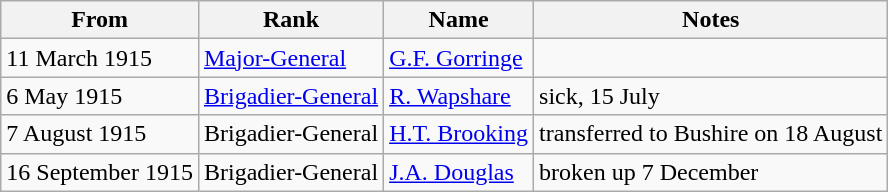<table class="wikitable">
<tr>
<th>From</th>
<th>Rank</th>
<th>Name</th>
<th>Notes</th>
</tr>
<tr>
<td>11 March 1915</td>
<td><a href='#'>Major-General</a></td>
<td><a href='#'>G.F. Gorringe</a></td>
<td></td>
</tr>
<tr>
<td>6 May 1915</td>
<td><a href='#'>Brigadier-General</a></td>
<td><a href='#'>R. Wapshare</a></td>
<td>sick, 15 July</td>
</tr>
<tr>
<td>7 August 1915</td>
<td>Brigadier-General</td>
<td><a href='#'>H.T. Brooking</a></td>
<td>transferred to Bushire on 18 August</td>
</tr>
<tr>
<td>16 September 1915</td>
<td>Brigadier-General</td>
<td><a href='#'>J.A. Douglas</a></td>
<td>broken up 7 December</td>
</tr>
</table>
